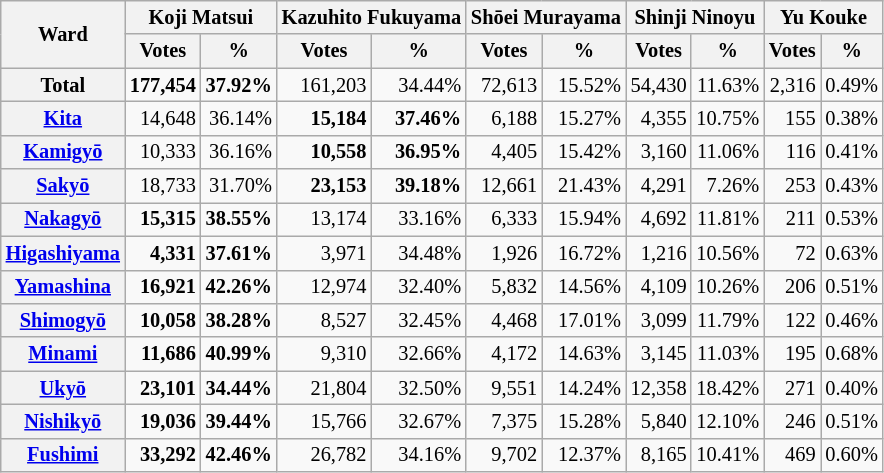<table class="wikitable sortable" style="text-align:right; font-size:85%">
<tr>
<th colspan="1" rowspan="2">Ward</th>
<th colspan="2" rowspan="1">Koji Matsui</th>
<th colspan="2" rowspan="1">Kazuhito Fukuyama</th>
<th colspan="2" rowspan="1">Shōei Murayama</th>
<th colspan="2" rowspan="1">Shinji Ninoyu</th>
<th colspan="2" rowspan="1">Yu Kouke</th>
</tr>
<tr>
<th>Votes</th>
<th>%</th>
<th>Votes</th>
<th>%</th>
<th>Votes</th>
<th>%</th>
<th>Votes</th>
<th>%</th>
<th>Votes</th>
<th>%</th>
</tr>
<tr>
<th>Total</th>
<td><strong>177,454</strong></td>
<td><strong>37.92%</strong></td>
<td>161,203</td>
<td>34.44%</td>
<td>72,613</td>
<td>15.52%</td>
<td>54,430</td>
<td>11.63%</td>
<td>2,316</td>
<td>0.49%</td>
</tr>
<tr>
<th><a href='#'>Kita</a></th>
<td>14,648</td>
<td>36.14%</td>
<td><strong>15,184</strong></td>
<td><strong>37.46%</strong></td>
<td>6,188</td>
<td>15.27%</td>
<td>4,355</td>
<td>10.75%</td>
<td>155</td>
<td>0.38%</td>
</tr>
<tr>
<th><a href='#'>Kamigyō</a></th>
<td>10,333</td>
<td>36.16%</td>
<td><strong>10,558</strong></td>
<td><strong>36.95%</strong></td>
<td>4,405</td>
<td>15.42%</td>
<td>3,160</td>
<td>11.06%</td>
<td>116</td>
<td>0.41%</td>
</tr>
<tr>
<th><a href='#'>Sakyō</a></th>
<td>18,733</td>
<td>31.70%</td>
<td><strong>23,153</strong></td>
<td><strong>39.18%</strong></td>
<td>12,661</td>
<td>21.43%</td>
<td>4,291</td>
<td>7.26%</td>
<td>253</td>
<td>0.43%</td>
</tr>
<tr>
<th><a href='#'>Nakagyō</a></th>
<td><strong>15,315</strong></td>
<td><strong>38.55%</strong></td>
<td>13,174</td>
<td>33.16%</td>
<td>6,333</td>
<td>15.94%</td>
<td>4,692</td>
<td>11.81%</td>
<td>211</td>
<td>0.53%</td>
</tr>
<tr>
<th><a href='#'>Higashiyama</a></th>
<td><strong>4,331</strong></td>
<td><strong>37.61%</strong></td>
<td>3,971</td>
<td>34.48%</td>
<td>1,926</td>
<td>16.72%</td>
<td>1,216</td>
<td>10.56%</td>
<td>72</td>
<td>0.63%</td>
</tr>
<tr>
<th><a href='#'>Yamashina</a></th>
<td><strong>16,921</strong></td>
<td><strong>42.26%</strong></td>
<td>12,974</td>
<td>32.40%</td>
<td>5,832</td>
<td>14.56%</td>
<td>4,109</td>
<td>10.26%</td>
<td>206</td>
<td>0.51%</td>
</tr>
<tr>
<th><a href='#'>Shimogyō</a></th>
<td><strong>10,058</strong></td>
<td><strong>38.28%</strong></td>
<td>8,527</td>
<td>32.45%</td>
<td>4,468</td>
<td>17.01%</td>
<td>3,099</td>
<td>11.79%</td>
<td>122</td>
<td>0.46%</td>
</tr>
<tr>
<th><a href='#'>Minami</a></th>
<td><strong>11,686</strong></td>
<td><strong>40.99%</strong></td>
<td>9,310</td>
<td>32.66%</td>
<td>4,172</td>
<td>14.63%</td>
<td>3,145</td>
<td>11.03%</td>
<td>195</td>
<td>0.68%</td>
</tr>
<tr>
<th><a href='#'>Ukyō</a></th>
<td><strong>23,101</strong></td>
<td><strong>34.44%</strong></td>
<td>21,804</td>
<td>32.50%</td>
<td>9,551</td>
<td>14.24%</td>
<td>12,358</td>
<td>18.42%</td>
<td>271</td>
<td>0.40%</td>
</tr>
<tr>
<th><a href='#'>Nishikyō</a></th>
<td><strong>19,036</strong></td>
<td><strong>39.44%</strong></td>
<td>15,766</td>
<td>32.67%</td>
<td>7,375</td>
<td>15.28%</td>
<td>5,840</td>
<td>12.10%</td>
<td>246</td>
<td>0.51%</td>
</tr>
<tr>
<th><a href='#'>Fushimi</a></th>
<td><strong>33,292</strong></td>
<td><strong>42.46%</strong></td>
<td>26,782</td>
<td>34.16%</td>
<td>9,702</td>
<td>12.37%</td>
<td>8,165</td>
<td>10.41%</td>
<td>469</td>
<td>0.60%</td>
</tr>
</table>
